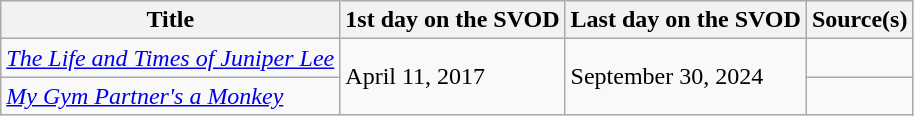<table class="wikitable sortable">
<tr>
<th>Title</th>
<th>1st day on the SVOD</th>
<th>Last day on the SVOD</th>
<th>Source(s)</th>
</tr>
<tr>
<td><em><a href='#'>The Life and Times of Juniper Lee</a></em></td>
<td rowspan=2>April 11, 2017</td>
<td rowspan="2">September 30, 2024</td>
<td></td>
</tr>
<tr>
<td><em><a href='#'>My Gym Partner's a Monkey</a></em></td>
<td></td>
</tr>
</table>
